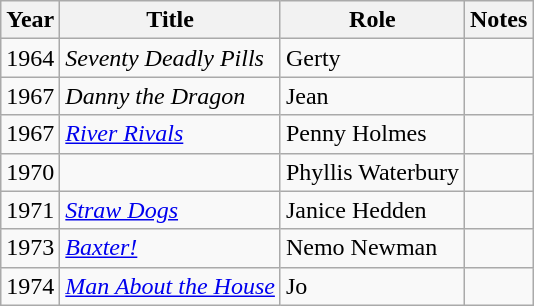<table class="wikitable sortable">
<tr>
<th>Year</th>
<th>Title</th>
<th>Role</th>
<th class="unsortable">Notes</th>
</tr>
<tr>
<td>1964</td>
<td><em>Seventy Deadly Pills</em></td>
<td>Gerty</td>
<td></td>
</tr>
<tr>
<td>1967</td>
<td><em>Danny the Dragon</em></td>
<td>Jean</td>
<td></td>
</tr>
<tr>
<td>1967</td>
<td><em><a href='#'>River Rivals</a></em></td>
<td>Penny Holmes</td>
<td></td>
</tr>
<tr>
<td>1970</td>
<td><em></em></td>
<td>Phyllis Waterbury</td>
<td></td>
</tr>
<tr>
<td>1971</td>
<td><em><a href='#'>Straw Dogs</a></em></td>
<td>Janice Hedden</td>
<td></td>
</tr>
<tr>
<td>1973</td>
<td><em><a href='#'>Baxter!</a></em></td>
<td>Nemo Newman</td>
<td></td>
</tr>
<tr>
<td>1974</td>
<td><em><a href='#'>Man About the House</a></em></td>
<td>Jo</td>
<td></td>
</tr>
</table>
